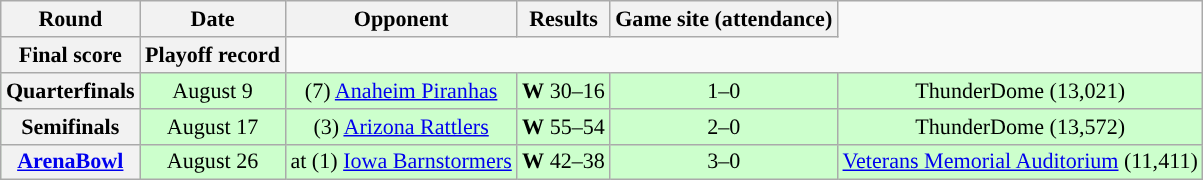<table class="wikitable" style="font-size: 92%;" "align=center">
<tr>
<th>Round</th>
<th>Date</th>
<th>Opponent</th>
<th>Results</th>
<th>Game site (attendance)</th>
</tr>
<tr>
<th>Final score</th>
<th>Playoff record</th>
</tr>
<tr style="background:#cfc">
<th>Quarterfinals</th>
<td style="text-align:center;">August 9</td>
<td style="text-align:center;">(7) <a href='#'>Anaheim Piranhas</a></td>
<td style="text-align:center;"><strong>W</strong> 30–16</td>
<td style="text-align:center;">1–0</td>
<td style="text-align:center;">ThunderDome (13,021)</td>
</tr>
<tr style="background:#cfc">
<th>Semifinals</th>
<td style="text-align:center;">August 17</td>
<td style="text-align:center;">(3) <a href='#'>Arizona Rattlers</a></td>
<td style="text-align:center;"><strong>W</strong> 55–54</td>
<td style="text-align:center;">2–0</td>
<td style="text-align:center;">ThunderDome (13,572)</td>
</tr>
<tr style="background:#cfc">
<th><a href='#'>ArenaBowl</a></th>
<td style="text-align:center;">August 26</td>
<td style="text-align:center;">at (1) <a href='#'>Iowa Barnstormers</a></td>
<td style="text-align:center;"><strong>W</strong> 42–38</td>
<td style="text-align:center;">3–0</td>
<td style="text-align:center;"><a href='#'>Veterans Memorial Auditorium</a> (11,411)</td>
</tr>
</table>
